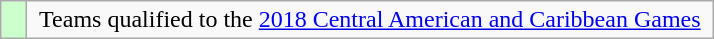<table class="wikitable" style="text-align: center;">
<tr>
<td width=10px bgcolor=#ccffcc></td>
<td width=450px>Teams qualified to the <a href='#'>2018 Central American and Caribbean Games</a></td>
</tr>
</table>
